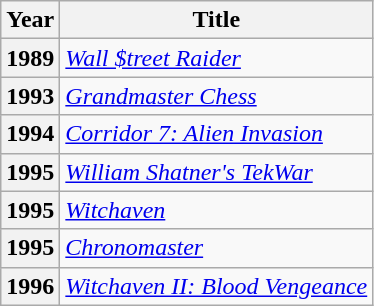<table class="wikitable sortable">
<tr>
<th>Year</th>
<th>Title</th>
</tr>
<tr>
<th>1989</th>
<td><em><a href='#'>Wall $treet Raider</a></em></td>
</tr>
<tr>
<th>1993</th>
<td><em><a href='#'>Grandmaster Chess</a></em></td>
</tr>
<tr>
<th>1994</th>
<td><em><a href='#'>Corridor 7: Alien Invasion</a></em></td>
</tr>
<tr>
<th>1995</th>
<td><em><a href='#'>William Shatner's TekWar</a></em></td>
</tr>
<tr>
<th>1995</th>
<td><em><a href='#'>Witchaven</a></em></td>
</tr>
<tr>
<th>1995</th>
<td><em><a href='#'>Chronomaster</a></em></td>
</tr>
<tr>
<th>1996</th>
<td><em><a href='#'>Witchaven II: Blood Vengeance</a></em></td>
</tr>
</table>
